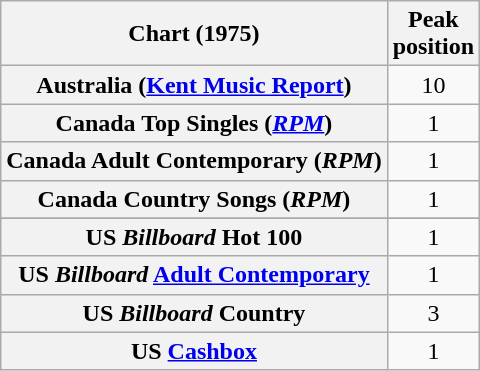<table class="wikitable sortable plainrowheaders">
<tr>
<th scope="col">Chart (1975)</th>
<th scope="col">Peak<br>position</th>
</tr>
<tr>
<th scope="row">Australia (<a href='#'>Kent Music Report</a>)</th>
<td style="text-align:center;">10</td>
</tr>
<tr>
<th scope="row">Canada Top Singles (<a href='#'><em>RPM</em></a>)</th>
<td style="text-align:center;">1</td>
</tr>
<tr>
<th scope="row">Canada Adult Contemporary (<em>RPM</em>)</th>
<td style="text-align:center;">1</td>
</tr>
<tr>
<th scope="row">Canada Country Songs (<em>RPM</em>)</th>
<td style="text-align:center;">1</td>
</tr>
<tr>
</tr>
<tr>
<th scope="row">US <em>Billboard</em> Hot 100</th>
<td style="text-align:center;">1</td>
</tr>
<tr>
<th scope="row">US <em>Billboard</em> <a href='#'>Adult Contemporary</a></th>
<td style="text-align:center;">1</td>
</tr>
<tr>
<th scope="row">US <em>Billboard</em> Country</th>
<td style="text-align:center;">3</td>
</tr>
<tr>
<th scope="row">US <a href='#'>Cashbox</a></th>
<td style="text-align:center;">1</td>
</tr>
</table>
